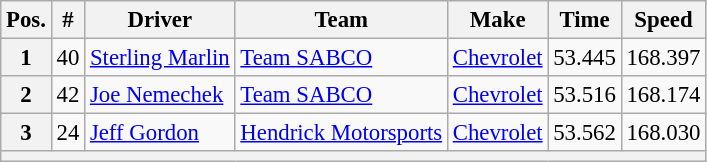<table class="wikitable" style="font-size:95%">
<tr>
<th>Pos.</th>
<th>#</th>
<th>Driver</th>
<th>Team</th>
<th>Make</th>
<th>Time</th>
<th>Speed</th>
</tr>
<tr>
<th>1</th>
<td>40</td>
<td><a href='#'>Sterling Marlin</a></td>
<td><a href='#'>Team SABCO</a></td>
<td><a href='#'>Chevrolet</a></td>
<td>53.445</td>
<td>168.397</td>
</tr>
<tr>
<th>2</th>
<td>42</td>
<td><a href='#'>Joe Nemechek</a></td>
<td><a href='#'>Team SABCO</a></td>
<td><a href='#'>Chevrolet</a></td>
<td>53.516</td>
<td>168.174</td>
</tr>
<tr>
<th>3</th>
<td>24</td>
<td><a href='#'>Jeff Gordon</a></td>
<td><a href='#'>Hendrick Motorsports</a></td>
<td><a href='#'>Chevrolet</a></td>
<td>53.562</td>
<td>168.030</td>
</tr>
<tr>
<th colspan="7"></th>
</tr>
</table>
